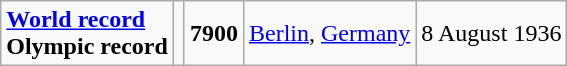<table class="wikitable">
<tr>
<td><strong><a href='#'>World record</a><br>Olympic record</strong></td>
<td></td>
<td><strong>7900</strong></td>
<td><a href='#'>Berlin</a>, <a href='#'>Germany</a></td>
<td>8 August 1936</td>
</tr>
</table>
